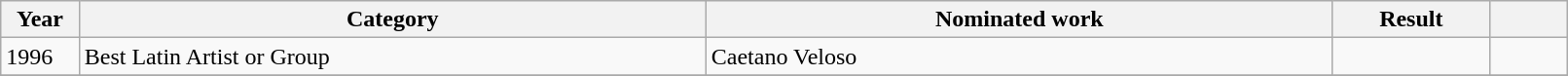<table class="wikitable" style="width:85%;">
<tr>
<th width=5%>Year</th>
<th style="width:40%;">Category</th>
<th style="width:40%;">Nominated work</th>
<th style="width:10%;">Result</th>
<th width=5%></th>
</tr>
<tr>
<td>1996</td>
<td>Best Latin Artist or Group</td>
<td>Caetano Veloso</td>
<td></td>
<td></td>
</tr>
<tr>
</tr>
</table>
